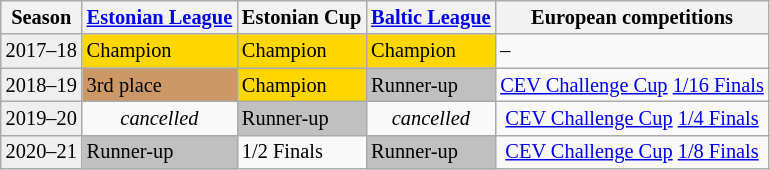<table class="wikitable" style="font-size:85%; text-align:center">
<tr>
<th>Season</th>
<th><a href='#'>Estonian League</a></th>
<th>Estonian Cup</th>
<th><a href='#'>Baltic League</a></th>
<th>European competitions</th>
</tr>
<tr>
<td bgcolor=#efefef>2017–18</td>
<td align=left bgcolor=gold>Champion</td>
<td align=left bgcolor=gold>Champion</td>
<td align=left bgcolor=gold>Champion</td>
<td align=left>–</td>
</tr>
<tr>
<td bgcolor=#efefef>2018–19</td>
<td align=left bgcolor=#cc9966>3rd place</td>
<td align=left bgcolor=gold>Champion</td>
<td align=left bgcolor=silver>Runner-up</td>
<td><a href='#'>CEV Challenge Cup</a> <a href='#'>1/16 Finals</a></td>
</tr>
<tr>
<td bgcolor=#efefef>2019–20</td>
<td><em>cancelled</em></td>
<td align=left bgcolor=silver>Runner-up</td>
<td><em>cancelled</em></td>
<td><a href='#'>CEV Challenge Cup</a> <a href='#'>1/4 Finals</a></td>
</tr>
<tr>
<td bgcolor=#efefef>2020–21</td>
<td align=left bgcolor=silver>Runner-up</td>
<td align=left>1/2 Finals</td>
<td align=left bgcolor=silver>Runner-up</td>
<td><a href='#'>CEV Challenge Cup</a> <a href='#'>1/8 Finals</a></td>
</tr>
</table>
